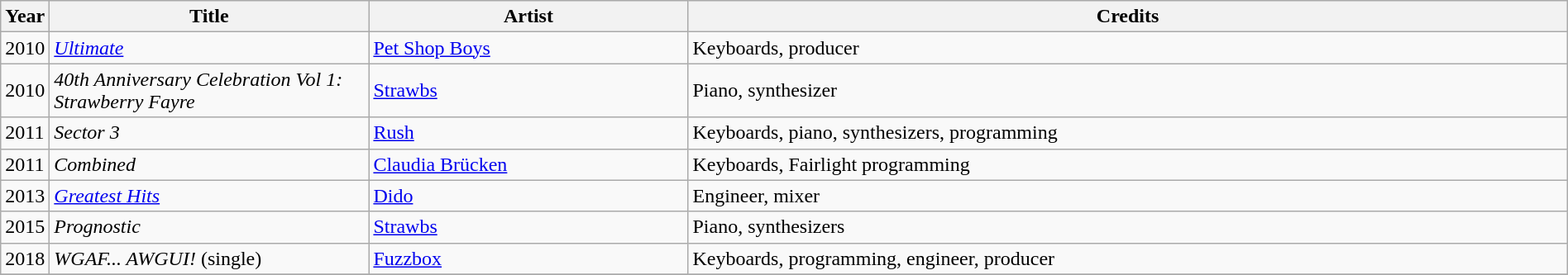<table class="wikitable sortable" width=100%>
<tr>
<th width=30px>Year</th>
<th width=250px>Title</th>
<th width=250px>Artist</th>
<th>Credits</th>
</tr>
<tr>
<td>2010</td>
<td><em><a href='#'>Ultimate</a></em></td>
<td><a href='#'>Pet Shop Boys</a></td>
<td>Keyboards, producer</td>
</tr>
<tr>
<td>2010</td>
<td><em>40th Anniversary Celebration Vol 1: Strawberry Fayre</em></td>
<td><a href='#'>Strawbs</a></td>
<td>Piano, synthesizer</td>
</tr>
<tr>
<td>2011</td>
<td><em>Sector 3</em></td>
<td><a href='#'>Rush</a></td>
<td>Keyboards, piano, synthesizers, programming</td>
</tr>
<tr>
<td>2011</td>
<td><em>Combined</em></td>
<td><a href='#'>Claudia Brücken</a></td>
<td>Keyboards, Fairlight programming</td>
</tr>
<tr>
<td>2013</td>
<td><em><a href='#'>Greatest Hits</a></em></td>
<td><a href='#'>Dido</a></td>
<td>Engineer, mixer</td>
</tr>
<tr>
<td>2015</td>
<td><em>Prognostic</em></td>
<td><a href='#'>Strawbs</a></td>
<td>Piano, synthesizers</td>
</tr>
<tr>
<td>2018</td>
<td><em>WGAF... AWGUI!</em> (single)</td>
<td><a href='#'>Fuzzbox</a></td>
<td>Keyboards, programming, engineer, producer</td>
</tr>
<tr>
</tr>
</table>
